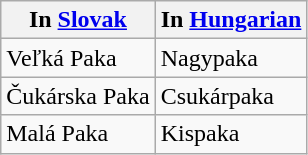<table class="wikitable collapsible sortable">
<tr>
<th>In <a href='#'>Slovak</a></th>
<th>In <a href='#'>Hungarian</a></th>
</tr>
<tr>
<td>Veľká Paka</td>
<td>Nagypaka</td>
</tr>
<tr>
<td>Čukárska Paka</td>
<td>Csukárpaka</td>
</tr>
<tr>
<td>Malá Paka</td>
<td>Kispaka</td>
</tr>
</table>
